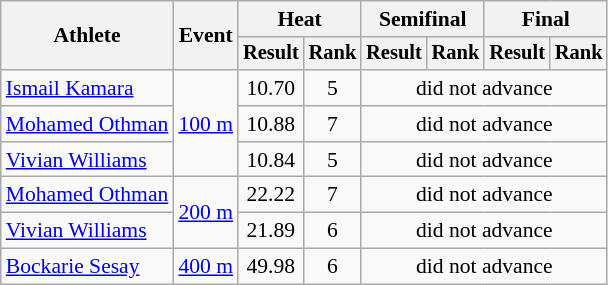<table class="wikitable" style="font-size:90%">
<tr>
<th rowspan=2>Athlete</th>
<th rowspan=2>Event</th>
<th colspan=2>Heat</th>
<th colspan=2>Semifinal</th>
<th colspan=2>Final</th>
</tr>
<tr style="font-size:95%">
<th>Result</th>
<th>Rank</th>
<th>Result</th>
<th>Rank</th>
<th>Result</th>
<th>Rank</th>
</tr>
<tr align=center>
<td align=left><a href='#'>Ismail Kamara</a></td>
<td align=left rowspan=3><a href='#'>100 m</a></td>
<td>10.70</td>
<td>5</td>
<td colspan=4>did not advance</td>
</tr>
<tr align=center>
<td align=left><a href='#'>Mohamed Othman</a></td>
<td>10.88</td>
<td>7</td>
<td colspan=4>did not advance</td>
</tr>
<tr align=center>
<td align=left><a href='#'>Vivian Williams</a></td>
<td>10.84</td>
<td>5</td>
<td colspan=4>did not advance</td>
</tr>
<tr align=center>
<td align=left><a href='#'>Mohamed Othman</a></td>
<td align=left rowspan=2><a href='#'>200 m</a></td>
<td>22.22</td>
<td>7</td>
<td colspan=4>did not advance</td>
</tr>
<tr align=center>
<td align=left><a href='#'>Vivian Williams</a></td>
<td>21.89</td>
<td>6</td>
<td colspan=4>did not advance</td>
</tr>
<tr align=center>
<td align=left><a href='#'>Bockarie Sesay</a></td>
<td align=left><a href='#'>400 m</a></td>
<td>49.98</td>
<td>6</td>
<td colspan=4>did not advance</td>
</tr>
</table>
